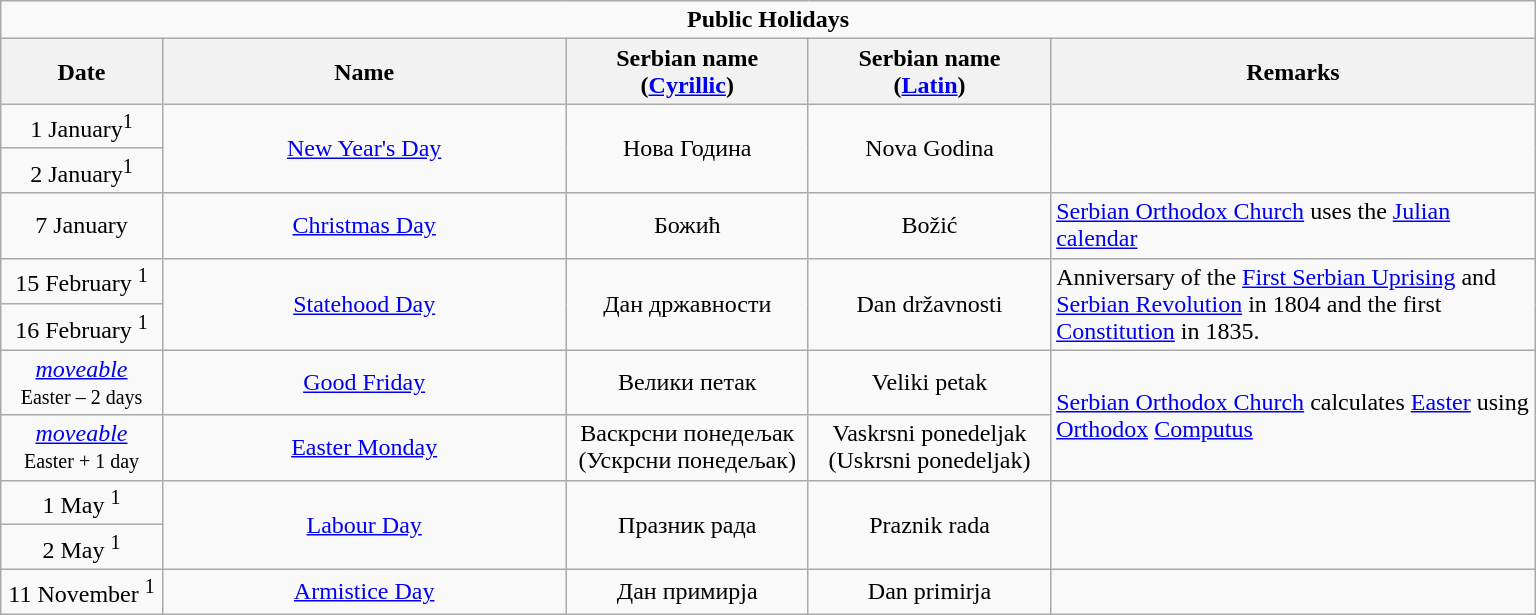<table class=wikitable style="text-align:center" width=1024>
<tr>
<td colspan="5"><strong>Public Holidays</strong></td>
</tr>
<tr>
<th width=10%>Date</th>
<th width=25%>Name</th>
<th width=15%>Serbian name<br>(<a href='#'>Cyrillic</a>)</th>
<th width=15%>Serbian name<br>(<a href='#'>Latin</a>)</th>
<th width=30%>Remarks</th>
</tr>
<tr>
<td>1 January<sup>1</sup></td>
<td rowspan="2"><a href='#'>New Year's Day</a></td>
<td rowspan="2">Нова Година</td>
<td rowspan="2">Nova Godina</td>
<td rowspan="2" align="left"></td>
</tr>
<tr>
<td>2 January<sup>1</sup></td>
</tr>
<tr>
<td>7 January</td>
<td><a href='#'>Christmas Day</a></td>
<td>Божић</td>
<td>Božić</td>
<td align="left"><a href='#'>Serbian Orthodox Church</a> uses the <a href='#'>Julian calendar</a></td>
</tr>
<tr>
<td>15 February <sup>1</sup></td>
<td rowspan="2"><a href='#'>Statehood Day</a></td>
<td rowspan="2">Дан државности</td>
<td rowspan="2">Dan državnosti</td>
<td rowspan="2" align="left">Anniversary of the <a href='#'>First Serbian Uprising</a> and <a href='#'>Serbian Revolution</a> in 1804 and the first <a href='#'>Constitution</a> in 1835.</td>
</tr>
<tr>
<td>16 February <sup>1</sup></td>
</tr>
<tr>
<td><em><a href='#'>moveable</a></em><br><small>Easter – 2 days</small></td>
<td><a href='#'>Good Friday</a></td>
<td>Велики петак</td>
<td>Veliki petak</td>
<td rowspan="2" align="left"><a href='#'>Serbian Orthodox Church</a> calculates <a href='#'>Easter</a> using <a href='#'>Orthodox</a> <a href='#'>Computus</a></td>
</tr>
<tr>
<td><em><a href='#'>moveable</a></em><br><small>Easter + 1 day</small></td>
<td><a href='#'>Easter Monday</a></td>
<td>Васкрсни понедељак  (Ускрсни понедељак)</td>
<td>Vaskrsni ponedeljak (Uskrsni ponedeljak)</td>
</tr>
<tr>
<td>1 May <sup>1</sup></td>
<td rowspan="2"><a href='#'>Labour Day</a></td>
<td rowspan="2">Празник рада</td>
<td rowspan="2">Praznik rada</td>
<td rowspan="2" align="left"></td>
</tr>
<tr>
<td>2 May <sup>1</sup></td>
</tr>
<tr>
<td>11 November <sup>1</sup></td>
<td><a href='#'>Armistice Day</a></td>
<td>Дан примирја</td>
<td>Dan primirja</td>
<td></td>
</tr>
</table>
